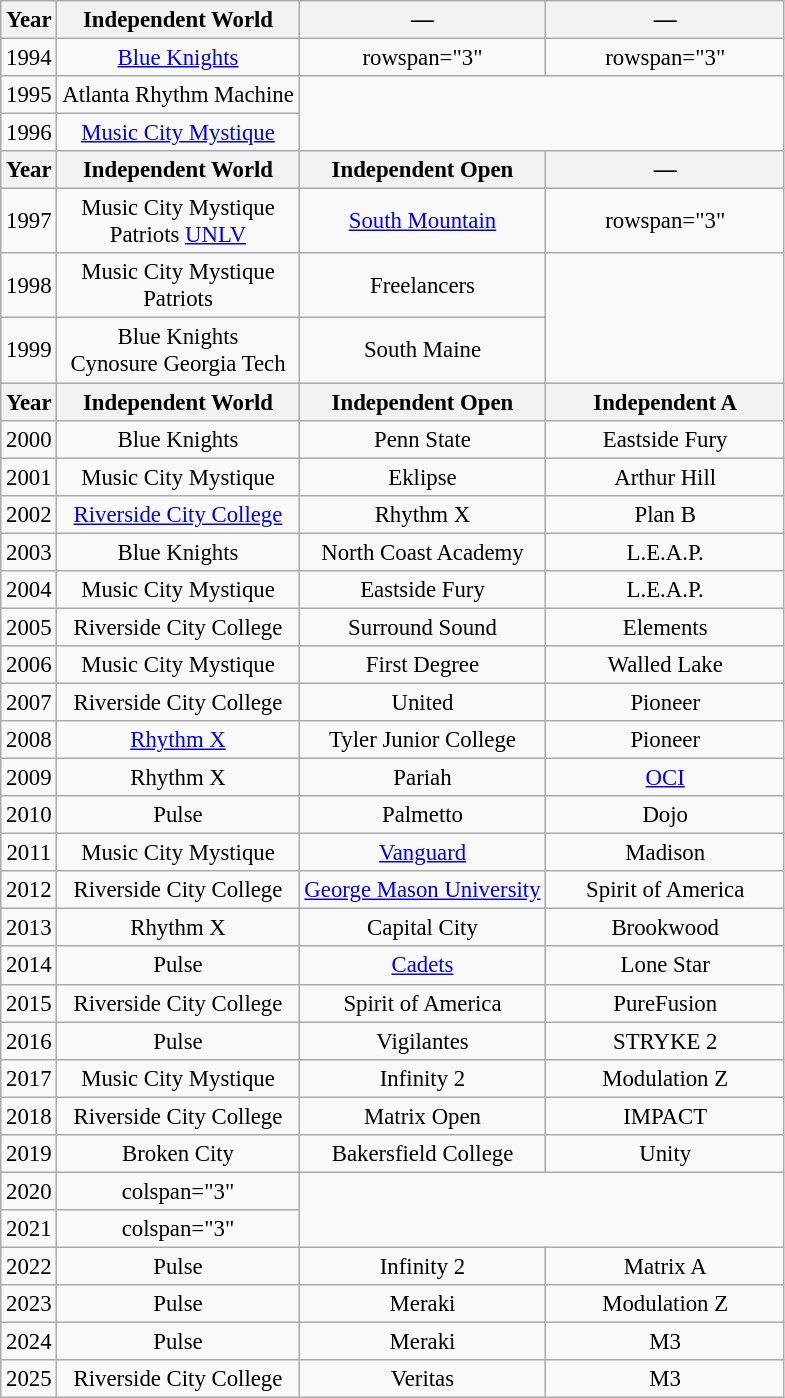<table class="wikitable" style="font-size: 95%; text-align:center;">
<tr>
<th>Year</th>
<th style="min-width: 10em;">Independent World</th>
<th style="min-width: 10em;">—</th>
<th style="min-width: 10em;">—</th>
</tr>
<tr>
<td>1994</td>
<td><a href='#'>Blue Knights</a> </td>
<td>rowspan="3" </td>
<td>rowspan="3" </td>
</tr>
<tr>
<td>1995</td>
<td>Atlanta Rhythm Machine</td>
</tr>
<tr>
<td>1996</td>
<td><a href='#'>Music City Mystique</a> </td>
</tr>
<tr>
<th>Year</th>
<th>Independent World</th>
<th>Independent Open</th>
<th>—</th>
</tr>
<tr>
<td>1997</td>
<td>Music City Mystique <br>Patriots 
<a href='#'>UNLV</a></td>
<td><a href='#'>South Mountain</a></td>
<td>rowspan="3" </td>
</tr>
<tr>
<td>1998</td>
<td>Music City Mystique <br>Patriots </td>
<td>Freelancers</td>
</tr>
<tr>
<td>1999</td>
<td>Blue Knights <br>Cynosure
Georgia Tech</td>
<td>South Maine</td>
</tr>
<tr>
<th>Year</th>
<th>Independent World</th>
<th>Independent Open</th>
<th>Independent A</th>
</tr>
<tr>
<td>2000</td>
<td>Blue Knights </td>
<td>Penn State</td>
<td>Eastside Fury</td>
</tr>
<tr>
<td>2001</td>
<td>Music City Mystique </td>
<td>Eklipse</td>
<td>Arthur Hill</td>
</tr>
<tr>
<td>2002</td>
<td><a href='#'>Riverside City College</a> </td>
<td>Rhythm X</td>
<td>Plan B</td>
</tr>
<tr>
<td>2003</td>
<td>Blue Knights </td>
<td>North Coast Academy</td>
<td>L.E.A.P. </td>
</tr>
<tr>
<td>2004</td>
<td>Music City Mystique </td>
<td>Eastside Fury</td>
<td>L.E.A.P. </td>
</tr>
<tr>
<td>2005</td>
<td>Riverside City College </td>
<td>Surround Sound</td>
<td>Elements</td>
</tr>
<tr>
<td>2006</td>
<td>Music City Mystique </td>
<td>First Degree</td>
<td>Walled Lake</td>
</tr>
<tr>
<td>2007</td>
<td>Riverside City College </td>
<td>United</td>
<td>Pioneer </td>
</tr>
<tr>
<td>2008</td>
<td><a href='#'>Rhythm X</a> </td>
<td>Tyler Junior College</td>
<td>Pioneer </td>
</tr>
<tr>
<td>2009</td>
<td>Rhythm X </td>
<td>Pariah</td>
<td><a href='#'>OCI</a></td>
</tr>
<tr>
<td>2010</td>
<td>Pulse </td>
<td>Palmetto</td>
<td>Dojo</td>
</tr>
<tr>
<td>2011</td>
<td>Music City Mystique </td>
<td><a href='#'>Vanguard</a></td>
<td>Madison</td>
</tr>
<tr>
<td>2012</td>
<td>Riverside City College </td>
<td><a href='#'>George Mason University</a></td>
<td>Spirit of America</td>
</tr>
<tr>
<td>2013</td>
<td>Rhythm X </td>
<td>Capital City</td>
<td>Brookwood</td>
</tr>
<tr>
<td>2014</td>
<td>Pulse </td>
<td><a href='#'>Cadets</a></td>
<td>Lone Star</td>
</tr>
<tr>
<td>2015</td>
<td>Riverside City College </td>
<td>Spirit of America</td>
<td>PureFusion</td>
</tr>
<tr>
<td>2016</td>
<td>Pulse </td>
<td>Vigilantes</td>
<td>STRYKE 2</td>
</tr>
<tr>
<td>2017</td>
<td>Music City Mystique </td>
<td>Infinity 2</td>
<td>Modulation Z</td>
</tr>
<tr>
<td>2018</td>
<td>Riverside City College </td>
<td>Matrix Open</td>
<td>IMPACT</td>
</tr>
<tr>
<td>2019</td>
<td>Broken City</td>
<td>Bakersfield College</td>
<td>Unity</td>
</tr>
<tr>
<td>2020</td>
<td>colspan="3" </td>
</tr>
<tr>
<td>2021</td>
<td>colspan="3" </td>
</tr>
<tr>
<td>2022</td>
<td>Pulse </td>
<td>Infinity 2 </td>
<td>Matrix A</td>
</tr>
<tr>
<td>2023</td>
<td>Pulse </td>
<td>Meraki </td>
<td>Modulation Z </td>
</tr>
<tr>
<td>2024</td>
<td>Pulse </td>
<td>Meraki </td>
<td>M3 </td>
</tr>
<tr>
<td>2025</td>
<td>Riverside City College </td>
<td>Veritas</td>
<td>M3 </td>
</tr>
</table>
